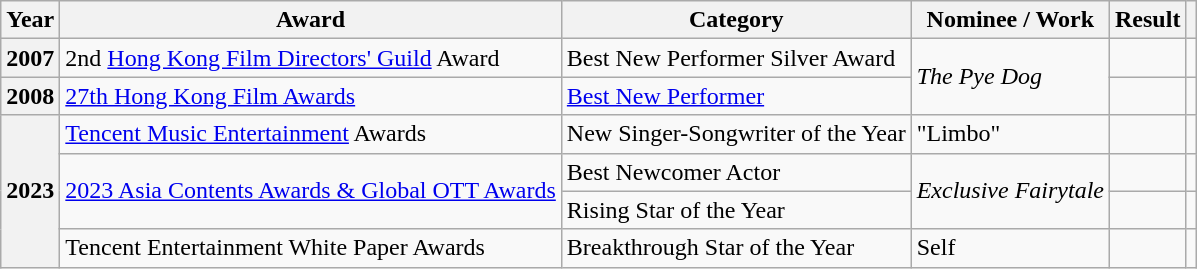<table class="wikitable plainrowheaders sortable">
<tr>
<th scope="col">Year</th>
<th scope="col">Award</th>
<th scope="col">Category</th>
<th scope="col">Nominee / Work</th>
<th scope="col">Result</th>
<th scope="col" class="unsortable"></th>
</tr>
<tr>
<th scope="row">2007</th>
<td>2nd <a href='#'>Hong Kong Film Directors' Guild</a> Award</td>
<td>Best New Performer Silver Award</td>
<td rowspan="2"><em>The Pye Dog</em></td>
<td></td>
<td style="text-align:center"></td>
</tr>
<tr>
<th scope="row">2008</th>
<td><a href='#'>27th Hong Kong Film Awards</a></td>
<td><a href='#'>Best New Performer</a></td>
<td></td>
<td style="text-align:center"></td>
</tr>
<tr>
<th scope="row" rowspan="4">2023</th>
<td><a href='#'>Tencent Music Entertainment</a> Awards</td>
<td>New Singer-Songwriter of the Year</td>
<td>"Limbo"</td>
<td></td>
<td style="text-align:center"></td>
</tr>
<tr>
<td rowspan="2"><a href='#'>2023 Asia Contents Awards & Global OTT Awards</a></td>
<td>Best Newcomer Actor</td>
<td rowspan="2"><em>Exclusive Fairytale</em></td>
<td></td>
<td style="text-align:center"></td>
</tr>
<tr>
<td>Rising Star of the Year</td>
<td></td>
<td style="text-align:center"></td>
</tr>
<tr>
<td>Tencent Entertainment White Paper Awards</td>
<td>Breakthrough Star of the Year</td>
<td>Self</td>
<td></td>
<td style="text-align:center"></td>
</tr>
</table>
